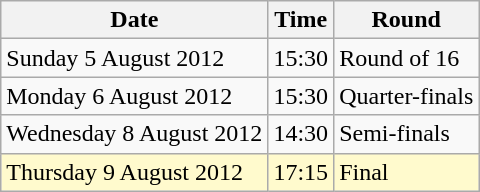<table class="wikitable">
<tr>
<th>Date</th>
<th>Time</th>
<th>Round</th>
</tr>
<tr>
<td>Sunday 5 August 2012</td>
<td>15:30</td>
<td>Round of 16</td>
</tr>
<tr>
<td>Monday 6 August 2012</td>
<td>15:30</td>
<td>Quarter-finals</td>
</tr>
<tr>
<td>Wednesday 8 August 2012</td>
<td>14:30</td>
<td>Semi-finals</td>
</tr>
<tr>
<td style=background:lemonchiffon>Thursday 9 August 2012</td>
<td style=background:lemonchiffon>17:15</td>
<td style=background:lemonchiffon>Final</td>
</tr>
</table>
